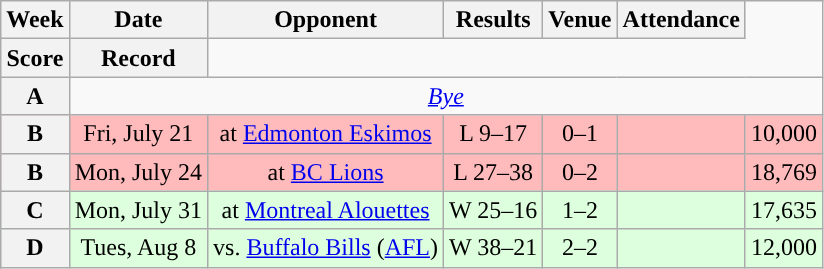<table class="wikitable" style="text-align:center">
<tr>
<th>Week</th>
<th>Date</th>
<th>Opponent</th>
<th>Results</th>
<th>Venue</th>
<th>Attendance</th>
</tr>
<tr>
<th>Score</th>
<th>Record</th>
</tr>
<tr>
<th>A</th>
<td colspan="7"><em><a href='#'>Bye</a></em></td>
</tr>
<tr style="background:#ffbbbb">
<th>B</th>
<td>Fri, July 21</td>
<td>at <a href='#'>Edmonton Eskimos</a></td>
<td>L 9–17</td>
<td>0–1</td>
<td></td>
<td>10,000</td>
</tr>
<tr style="background:#ffbbbb">
<th>B</th>
<td>Mon, July 24</td>
<td>at <a href='#'>BC Lions</a></td>
<td>L 27–38</td>
<td>0–2</td>
<td></td>
<td>18,769</td>
</tr>
<tr style="background:#ddffdd">
<th>C</th>
<td>Mon, July 31</td>
<td>at <a href='#'>Montreal Alouettes</a></td>
<td>W 25–16</td>
<td>1–2</td>
<td></td>
<td>17,635</td>
</tr>
<tr style="background:#ddffdd">
<th>D</th>
<td>Tues, Aug 8</td>
<td>vs. <a href='#'>Buffalo Bills</a> (<a href='#'>AFL</a>)</td>
<td>W 38–21</td>
<td>2–2</td>
<td></td>
<td>12,000</td>
</tr>
</table>
